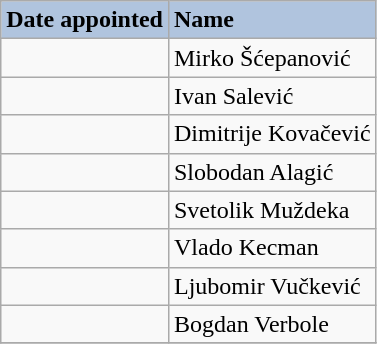<table class="wikitable">
<tr>
<th style="text-align: left; background: #B0C4DE;">Date appointed</th>
<th style="text-align: left; background: #B0C4DE;">Name</th>
</tr>
<tr>
<td></td>
<td>Mirko Šćepanović</td>
</tr>
<tr>
<td></td>
<td>Ivan Salević</td>
</tr>
<tr>
<td></td>
<td>Dimitrije Kovačević</td>
</tr>
<tr>
<td></td>
<td>Slobodan Alagić</td>
</tr>
<tr>
<td></td>
<td>Svetolik Muždeka</td>
</tr>
<tr>
<td></td>
<td>Vlado Kecman</td>
</tr>
<tr>
<td></td>
<td>Ljubomir Vučkević</td>
</tr>
<tr>
<td></td>
<td>Bogdan Verbole</td>
</tr>
<tr>
</tr>
</table>
